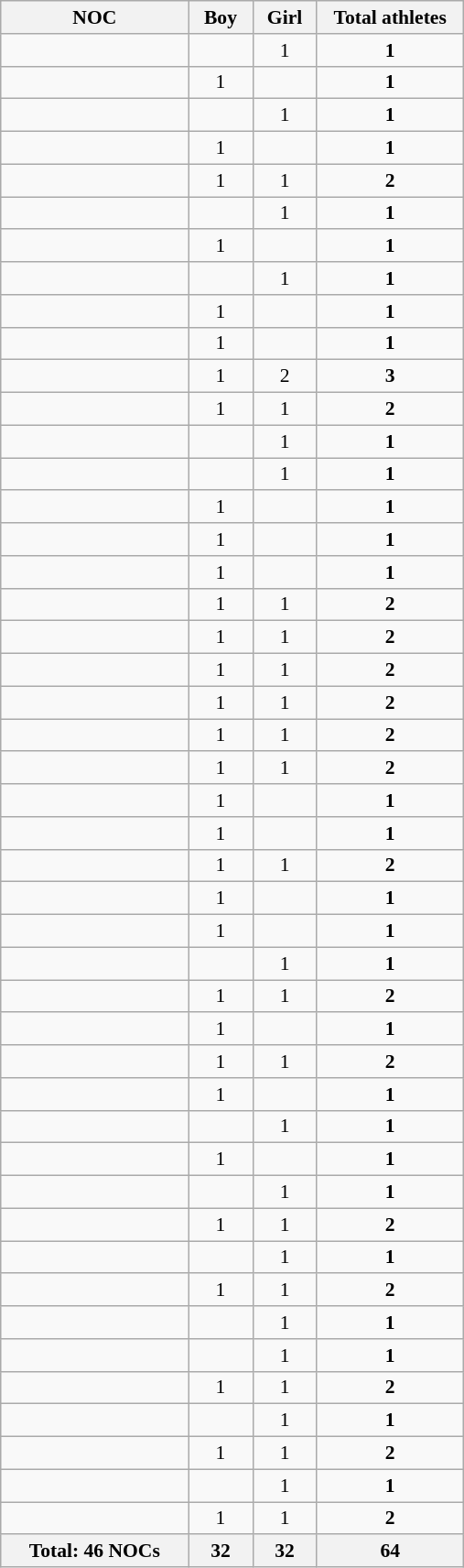<table class="wikitable collapsible sortable"  style="width:550p1; text-align:center; font-size:90%;">
<tr>
<th style="text-align:center; width:130px;"><strong>NOC</strong></th>
<th width=40><strong>Boy</strong></th>
<th width=40><strong>Girl</strong></th>
<th width=100><strong>Total athletes</strong></th>
</tr>
<tr>
<td align=left></td>
<td></td>
<td>1</td>
<td><strong>1</strong></td>
</tr>
<tr>
<td align=left></td>
<td>1</td>
<td></td>
<td><strong>1</strong></td>
</tr>
<tr>
<td align=left></td>
<td></td>
<td>1</td>
<td><strong>1</strong></td>
</tr>
<tr>
<td align=left></td>
<td>1</td>
<td></td>
<td><strong>1</strong></td>
</tr>
<tr>
<td align=left></td>
<td>1</td>
<td>1</td>
<td><strong>2</strong></td>
</tr>
<tr>
<td align=left></td>
<td></td>
<td>1</td>
<td><strong>1</strong></td>
</tr>
<tr>
<td align=left></td>
<td>1</td>
<td></td>
<td><strong>1</strong></td>
</tr>
<tr>
<td align=left></td>
<td></td>
<td>1</td>
<td><strong>1</strong></td>
</tr>
<tr>
<td align=left></td>
<td>1</td>
<td></td>
<td><strong>1</strong></td>
</tr>
<tr>
<td align=left></td>
<td>1</td>
<td></td>
<td><strong>1</strong></td>
</tr>
<tr>
<td align=left></td>
<td>1</td>
<td>2</td>
<td><strong>3</strong></td>
</tr>
<tr>
<td align=left></td>
<td>1</td>
<td>1</td>
<td><strong>2</strong></td>
</tr>
<tr>
<td align=left></td>
<td></td>
<td>1</td>
<td><strong>1</strong></td>
</tr>
<tr>
<td align=left></td>
<td></td>
<td>1</td>
<td><strong>1</strong></td>
</tr>
<tr>
<td align=left></td>
<td>1</td>
<td></td>
<td><strong>1</strong></td>
</tr>
<tr>
<td align=left></td>
<td>1</td>
<td></td>
<td><strong>1</strong></td>
</tr>
<tr>
<td align=left></td>
<td>1</td>
<td></td>
<td><strong>1</strong></td>
</tr>
<tr>
<td align=left></td>
<td>1</td>
<td>1</td>
<td><strong>2</strong></td>
</tr>
<tr>
<td align=left></td>
<td>1</td>
<td>1</td>
<td><strong>2</strong></td>
</tr>
<tr>
<td align=left></td>
<td>1</td>
<td>1</td>
<td><strong>2</strong></td>
</tr>
<tr>
<td align=left></td>
<td>1</td>
<td>1</td>
<td><strong>2</strong></td>
</tr>
<tr>
<td align=left></td>
<td>1</td>
<td>1</td>
<td><strong>2</strong></td>
</tr>
<tr>
<td align=left></td>
<td>1</td>
<td>1</td>
<td><strong>2</strong></td>
</tr>
<tr>
<td align=left></td>
<td>1</td>
<td></td>
<td><strong>1</strong></td>
</tr>
<tr>
<td align=left></td>
<td>1</td>
<td></td>
<td><strong>1</strong></td>
</tr>
<tr>
<td align=left></td>
<td>1</td>
<td>1</td>
<td><strong>2</strong></td>
</tr>
<tr>
<td align=left></td>
<td>1</td>
<td></td>
<td><strong>1</strong></td>
</tr>
<tr>
<td align=left></td>
<td>1</td>
<td></td>
<td><strong>1</strong></td>
</tr>
<tr>
<td align=left></td>
<td></td>
<td>1</td>
<td><strong>1</strong></td>
</tr>
<tr>
<td align=left></td>
<td>1</td>
<td>1</td>
<td><strong>2</strong></td>
</tr>
<tr>
<td align=left></td>
<td>1</td>
<td></td>
<td><strong>1</strong></td>
</tr>
<tr>
<td align=left></td>
<td>1</td>
<td>1</td>
<td><strong>2</strong></td>
</tr>
<tr>
<td align=left></td>
<td>1</td>
<td></td>
<td><strong>1</strong></td>
</tr>
<tr>
<td align=left></td>
<td></td>
<td>1</td>
<td><strong>1</strong></td>
</tr>
<tr>
<td align=left></td>
<td>1</td>
<td></td>
<td><strong>1</strong></td>
</tr>
<tr>
<td align=left></td>
<td></td>
<td>1</td>
<td><strong>1</strong></td>
</tr>
<tr>
<td align=left></td>
<td>1</td>
<td>1</td>
<td><strong>2</strong></td>
</tr>
<tr>
<td align=left></td>
<td></td>
<td>1</td>
<td><strong>1</strong></td>
</tr>
<tr>
<td align=left></td>
<td>1</td>
<td>1</td>
<td><strong>2</strong></td>
</tr>
<tr>
<td align=left></td>
<td></td>
<td>1</td>
<td><strong>1</strong></td>
</tr>
<tr>
<td align=left></td>
<td></td>
<td>1</td>
<td><strong>1</strong></td>
</tr>
<tr>
<td align=left></td>
<td>1</td>
<td>1</td>
<td><strong>2</strong></td>
</tr>
<tr>
<td align=left></td>
<td></td>
<td>1</td>
<td><strong>1</strong></td>
</tr>
<tr>
<td align=left></td>
<td>1</td>
<td>1</td>
<td><strong>2</strong></td>
</tr>
<tr>
<td align=left></td>
<td></td>
<td>1</td>
<td><strong>1</strong></td>
</tr>
<tr>
<td align=left></td>
<td>1</td>
<td>1</td>
<td><strong>2</strong></td>
</tr>
<tr>
<th>Total: 46 NOCs</th>
<th>32</th>
<th>32</th>
<th>64</th>
</tr>
</table>
